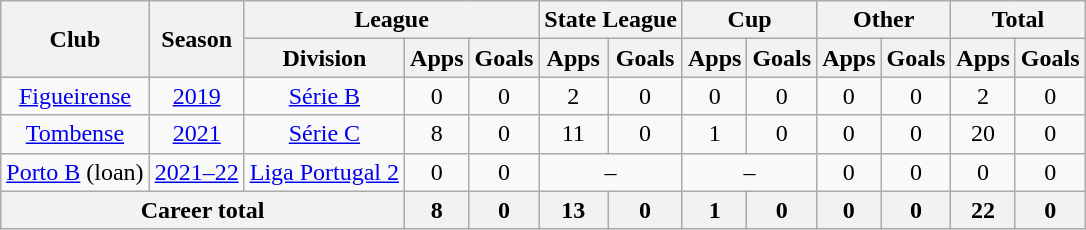<table class="wikitable" style="text-align: center">
<tr>
<th rowspan="2">Club</th>
<th rowspan="2">Season</th>
<th colspan="3">League</th>
<th colspan="2">State League</th>
<th colspan="2">Cup</th>
<th colspan="2">Other</th>
<th colspan="2">Total</th>
</tr>
<tr>
<th>Division</th>
<th>Apps</th>
<th>Goals</th>
<th>Apps</th>
<th>Goals</th>
<th>Apps</th>
<th>Goals</th>
<th>Apps</th>
<th>Goals</th>
<th>Apps</th>
<th>Goals</th>
</tr>
<tr>
<td><a href='#'>Figueirense</a></td>
<td><a href='#'>2019</a></td>
<td><a href='#'>Série B</a></td>
<td>0</td>
<td>0</td>
<td>2</td>
<td>0</td>
<td>0</td>
<td>0</td>
<td>0</td>
<td>0</td>
<td>2</td>
<td>0</td>
</tr>
<tr>
<td><a href='#'>Tombense</a></td>
<td><a href='#'>2021</a></td>
<td><a href='#'>Série C</a></td>
<td>8</td>
<td>0</td>
<td>11</td>
<td>0</td>
<td>1</td>
<td>0</td>
<td>0</td>
<td>0</td>
<td>20</td>
<td>0</td>
</tr>
<tr>
<td><a href='#'>Porto B</a> (loan)</td>
<td><a href='#'>2021–22</a></td>
<td><a href='#'>Liga Portugal 2</a></td>
<td>0</td>
<td>0</td>
<td colspan="2">–</td>
<td colspan="2">–</td>
<td>0</td>
<td>0</td>
<td>0</td>
<td>0</td>
</tr>
<tr>
<th colspan="3"><strong>Career total</strong></th>
<th>8</th>
<th>0</th>
<th>13</th>
<th>0</th>
<th>1</th>
<th>0</th>
<th>0</th>
<th>0</th>
<th>22</th>
<th>0</th>
</tr>
</table>
